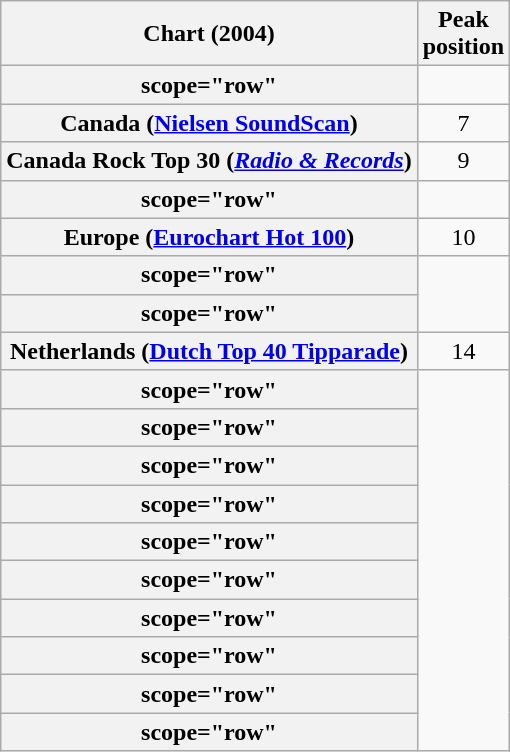<table class="wikitable sortable plainrowheaders" style="text-align:center">
<tr>
<th scope="col">Chart (2004)</th>
<th scope="col">Peak<br>position</th>
</tr>
<tr>
<th>scope="row"</th>
</tr>
<tr>
<th scope="row">Canada (<a href='#'>Nielsen SoundScan</a>)</th>
<td>7</td>
</tr>
<tr>
<th scope="row">Canada Rock Top 30 (<em><a href='#'>Radio & Records</a></em>)</th>
<td>9</td>
</tr>
<tr>
<th>scope="row"</th>
</tr>
<tr>
<th scope="row">Europe (<a href='#'>Eurochart Hot 100</a>)</th>
<td>10</td>
</tr>
<tr>
<th>scope="row"</th>
</tr>
<tr>
<th>scope="row"</th>
</tr>
<tr>
<th scope="row">Netherlands (<a href='#'>Dutch Top 40 Tipparade</a>)</th>
<td>14</td>
</tr>
<tr>
<th>scope="row"</th>
</tr>
<tr>
<th>scope="row"</th>
</tr>
<tr>
<th>scope="row"</th>
</tr>
<tr>
<th>scope="row"</th>
</tr>
<tr>
<th>scope="row"</th>
</tr>
<tr>
<th>scope="row"</th>
</tr>
<tr>
<th>scope="row"</th>
</tr>
<tr>
<th>scope="row"</th>
</tr>
<tr>
<th>scope="row"</th>
</tr>
<tr>
<th>scope="row"</th>
</tr>
</table>
